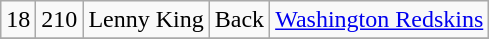<table class="wikitable" style="text-align:center">
<tr>
<td>18</td>
<td>210</td>
<td>Lenny King</td>
<td>Back</td>
<td><a href='#'>Washington Redskins</a></td>
</tr>
<tr>
</tr>
</table>
